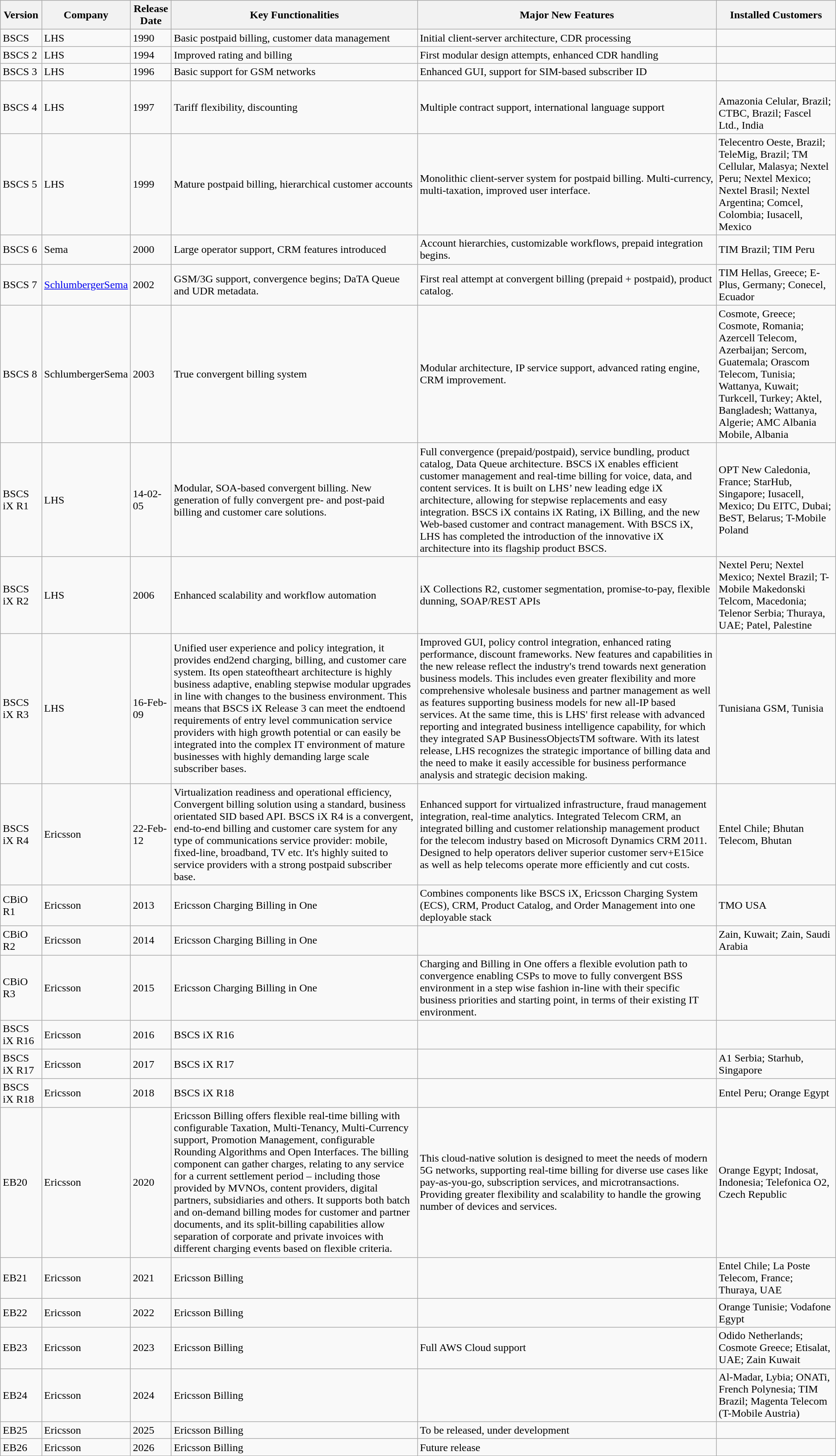<table class="wikitable collapsible sortable">
<tr>
<th>Version</th>
<th>Company</th>
<th>Release Date</th>
<th>Key Functionalities</th>
<th>Major New Features</th>
<th>Installed Customers</th>
</tr>
<tr>
<td>BSCS</td>
<td>LHS</td>
<td>1990</td>
<td>Basic postpaid billing, customer data management</td>
<td>Initial client-server architecture, CDR processing</td>
<td></td>
</tr>
<tr>
<td>BSCS 2</td>
<td>LHS</td>
<td>1994</td>
<td>Improved rating and billing</td>
<td>First modular design attempts, enhanced CDR handling</td>
<td></td>
</tr>
<tr>
<td>BSCS 3</td>
<td>LHS</td>
<td>1996</td>
<td>Basic support for GSM networks</td>
<td>Enhanced GUI, support for SIM-based subscriber ID</td>
<td></td>
</tr>
<tr>
<td>BSCS 4</td>
<td>LHS</td>
<td>1997</td>
<td>Tariff flexibility, discounting</td>
<td>Multiple contract support, international language support</td>
<td><br>Amazonia Celular, Brazil; CTBC, Brazil; Fascel Ltd., India</td>
</tr>
<tr>
<td>BSCS 5</td>
<td>LHS</td>
<td>1999</td>
<td>Mature postpaid billing, hierarchical customer accounts</td>
<td>Monolithic client-server system for postpaid billing. Multi-currency, multi-taxation, improved user interface.</td>
<td>Telecentro Oeste, Brazil; TeleMig, Brazil; TM Cellular, Malasya; Nextel Peru; Nextel Mexico; Nextel Brasil; Nextel Argentina; Comcel, Colombia; Iusacell, Mexico</td>
</tr>
<tr>
<td>BSCS 6</td>
<td>Sema</td>
<td>2000</td>
<td>Large operator support, CRM features introduced</td>
<td>Account hierarchies, customizable workflows, prepaid integration begins.</td>
<td>TIM Brazil; TIM Peru</td>
</tr>
<tr>
<td>BSCS 7</td>
<td><a href='#'>SchlumbergerSema</a></td>
<td>2002</td>
<td>GSM/3G support, convergence begins; DaTA Queue and UDR metadata.</td>
<td>First real attempt at convergent billing (prepaid + postpaid), product catalog.</td>
<td>TIM Hellas, Greece; E-Plus, Germany; Conecel, Ecuador</td>
</tr>
<tr>
<td>BSCS 8</td>
<td>SchlumbergerSema</td>
<td>2003</td>
<td>True convergent billing system</td>
<td>Modular architecture, IP service support, advanced rating engine, CRM improvement.</td>
<td>Cosmote, Greece; Cosmote, Romania; Azercell Telecom, Azerbaijan; Sercom, Guatemala; Orascom Telecom, Tunisia; Wattanya, Kuwait; Turkcell, Turkey; Aktel, Bangladesh; Wattanya, Algerie; AMC Albania Mobile, Albania</td>
</tr>
<tr>
<td>BSCS iX R1</td>
<td>LHS</td>
<td>14-02-05</td>
<td>Modular, SOA-based convergent billing. New generation of fully convergent pre- and post-paid billing and customer care solutions.</td>
<td>Full convergence (prepaid/postpaid), service bundling, product catalog, Data Queue architecture. BSCS iX enables efficient customer management and real-time billing for voice, data, and content services. It is built on LHS’ new leading edge iX architecture, allowing for stepwise replacements and easy integration. BSCS iX contains iX Rating, iX Billing, and the new Web-based customer and contract management. With BSCS iX, LHS has completed the introduction of the innovative iX architecture into its flagship product BSCS.</td>
<td>OPT New Caledonia, France; StarHub, Singapore; Iusacell, Mexico; Du EITC, Dubai; BeST, Belarus; T-Mobile Poland</td>
</tr>
<tr>
<td>BSCS iX R2</td>
<td>LHS</td>
<td>2006</td>
<td>Enhanced scalability and workflow automation</td>
<td>iX Collections R2, customer segmentation, promise-to-pay, flexible dunning, SOAP/REST APIs</td>
<td>Nextel Peru; Nextel Mexico; Nextel Brazil; T-Mobile Makedonski Telcom, Macedonia; Telenor Serbia; Thuraya, UAE; Patel, Palestine</td>
</tr>
<tr>
<td>BSCS iX R3</td>
<td>LHS</td>
<td>16-Feb-09</td>
<td>Unified user experience and policy integration, it provides end2end charging, billing, and customer care system. Its open stateoftheart architecture is highly business adaptive, enabling stepwise modular upgrades in line with changes to the business environment. This means that BSCS iX Release 3 can meet the endtoend requirements of entry level communication service providers with high growth potential or can easily be integrated into the complex IT environment of mature businesses with highly demanding large scale subscriber bases.</td>
<td>Improved GUI, policy control integration, enhanced rating performance, discount frameworks. New features and capabilities in the new release reflect the industry's trend towards next generation business models. This includes even greater flexibility and more comprehensive wholesale business and partner management as well as features supporting business models for new all-IP based services. At the same time, this is LHS' first release with advanced reporting and integrated business intelligence capability, for which they integrated SAP BusinessObjectsTM software. With its latest release, LHS recognizes the strategic importance of billing data and the need to make it easily accessible for business performance analysis and strategic decision making.</td>
<td>Tunisiana GSM, Tunisia</td>
</tr>
<tr>
<td>BSCS iX R4</td>
<td>Ericsson</td>
<td>22-Feb-12</td>
<td>Virtualization readiness and operational efficiency, Convergent billing solution using a standard, business orientated SID based API. BSCS iX R4 is a convergent, end-to-end billing and customer care system for any type of communications service provider: mobile, fixed-line, broadband, TV etc. It's highly suited to service providers with a strong postpaid subscriber base.</td>
<td>Enhanced support for virtualized infrastructure, fraud management integration, real-time analytics. Integrated Telecom CRM, an integrated billing and customer relationship management product for the telecom industry based on Microsoft Dynamics CRM 2011. Designed to help operators deliver superior customer serv+E15ice as well as help telecoms operate more efficiently and cut costs.</td>
<td>Entel Chile; Bhutan Telecom, Bhutan</td>
</tr>
<tr>
<td>CBiO R1</td>
<td>Ericsson</td>
<td>2013</td>
<td>Ericsson Charging Billing in One</td>
<td>Combines components like BSCS iX, Ericsson Charging System (ECS), CRM, Product Catalog, and Order Management into one deployable stack</td>
<td>TMO USA</td>
</tr>
<tr>
<td>CBiO R2</td>
<td>Ericsson</td>
<td>2014</td>
<td>Ericsson Charging Billing in One</td>
<td></td>
<td>Zain, Kuwait; Zain, Saudi Arabia </td>
</tr>
<tr>
<td>CBiO R3</td>
<td>Ericsson</td>
<td>2015</td>
<td>Ericsson Charging Billing in One</td>
<td>Charging and Billing in One offers a flexible evolution path to convergence enabling CSPs to move to fully convergent BSS environment in a step wise fashion in-line with their specific business priorities and starting point, in terms of their existing IT environment.</td>
<td></td>
</tr>
<tr>
<td>BSCS iX R16</td>
<td>Ericsson</td>
<td>2016</td>
<td>BSCS iX R16</td>
<td></td>
<td></td>
</tr>
<tr>
<td>BSCS iX R17</td>
<td>Ericsson</td>
<td>2017</td>
<td>BSCS iX R17</td>
<td></td>
<td>A1 Serbia; Starhub, Singapore</td>
</tr>
<tr>
<td>BSCS iX R18</td>
<td>Ericsson</td>
<td>2018</td>
<td>BSCS iX R18</td>
<td></td>
<td>Entel Peru; Orange Egypt</td>
</tr>
<tr>
<td>EB20</td>
<td>Ericsson</td>
<td>2020</td>
<td>Ericsson Billing offers flexible real-time billing with configurable Taxation, Multi-Tenancy, Multi-Currency support, Promotion Management, configurable Rounding Algorithms and Open Interfaces. The billing component can gather charges, relating to any service for a current settlement period – including those provided by MVNOs, content providers, digital partners, subsidiaries and others. It supports both batch and on-demand billing modes for customer and partner documents, and its split-billing capabilities allow separation of corporate and private invoices with different charging events based on flexible criteria.</td>
<td>This cloud-native solution is designed to meet the needs of modern 5G networks, supporting real-time billing for diverse use cases like pay-as-you-go, subscription services, and microtransactions. Providing greater flexibility and scalability to handle the growing number of devices and services.</td>
<td>Orange Egypt; Indosat, Indonesia; Telefonica O2, Czech Republic</td>
</tr>
<tr>
<td>EB21</td>
<td>Ericsson</td>
<td>2021</td>
<td>Ericsson Billing</td>
<td></td>
<td>Entel Chile; La Poste Telecom, France; Thuraya, UAE</td>
</tr>
<tr>
<td>EB22</td>
<td>Ericsson</td>
<td>2022</td>
<td>Ericsson Billing</td>
<td></td>
<td>Orange Tunisie; Vodafone Egypt</td>
</tr>
<tr>
<td>EB23</td>
<td>Ericsson</td>
<td>2023</td>
<td>Ericsson Billing</td>
<td>Full AWS Cloud support</td>
<td>Odido Netherlands; Cosmote Greece; Etisalat, UAE; Zain Kuwait</td>
</tr>
<tr>
<td>EB24</td>
<td>Ericsson</td>
<td>2024</td>
<td>Ericsson Billing</td>
<td></td>
<td>Al-Madar, Lybia; ONATi, French Polynesia; TIM Brazil; Magenta Telecom (T-Mobile Austria)</td>
</tr>
<tr>
<td>EB25</td>
<td>Ericsson</td>
<td>2025</td>
<td>Ericsson Billing</td>
<td>To be released, under development</td>
<td></td>
</tr>
<tr>
<td>EB26</td>
<td>Ericsson</td>
<td>2026</td>
<td>Ericsson Billing</td>
<td>Future release</td>
<td></td>
</tr>
</table>
